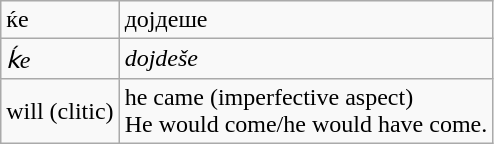<table class=wikitable>
<tr>
<td>ќе</td>
<td>доjдеше</td>
</tr>
<tr>
<td><em>ḱe</em></td>
<td><em>dojdeše</em></td>
</tr>
<tr>
<td>will (clitic)</td>
<td>he came (imperfective aspect)<br>He would come/he would have come.</td>
</tr>
</table>
